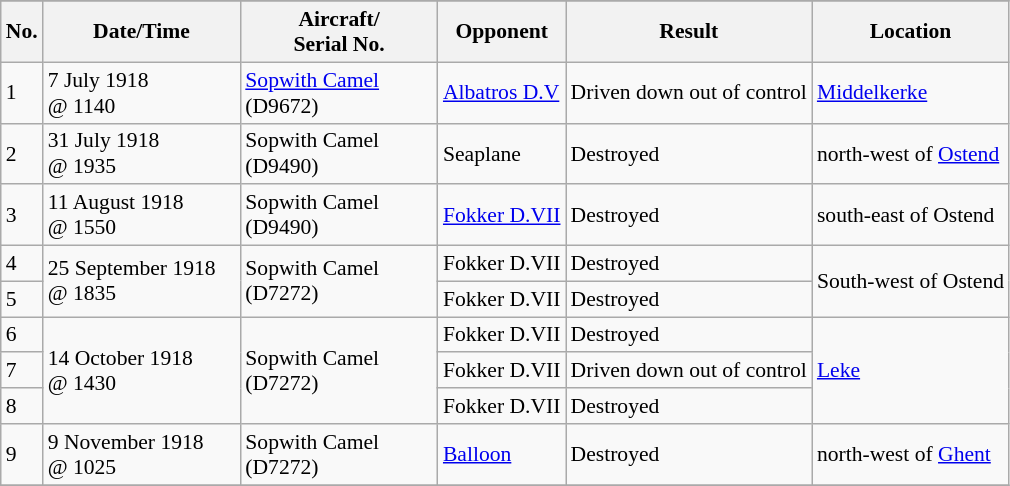<table class="wikitable" style="font-size:90%;">
<tr>
</tr>
<tr>
<th>No.</th>
<th width="125">Date/Time</th>
<th width="125">Aircraft/<br>Serial No.</th>
<th>Opponent</th>
<th>Result</th>
<th>Location</th>
</tr>
<tr>
<td>1</td>
<td>7 July 1918<br>@ 1140</td>
<td><a href='#'>Sopwith Camel</a><br>(D9672)</td>
<td><a href='#'>Albatros D.V</a></td>
<td>Driven down out of control</td>
<td><a href='#'>Middelkerke</a></td>
</tr>
<tr>
<td>2</td>
<td>31 July 1918<br>@ 1935</td>
<td>Sopwith Camel<br>(D9490)</td>
<td>Seaplane</td>
<td>Destroyed</td>
<td> north-west of <a href='#'>Ostend</a></td>
</tr>
<tr>
<td>3</td>
<td>11 August 1918<br>@ 1550</td>
<td>Sopwith Camel<br>(D9490)</td>
<td><a href='#'>Fokker D.VII</a></td>
<td>Destroyed</td>
<td> south-east of Ostend</td>
</tr>
<tr>
<td>4</td>
<td rowspan="2">25 September 1918<br>@ 1835</td>
<td rowspan="2">Sopwith Camel<br>(D7272)</td>
<td>Fokker D.VII</td>
<td>Destroyed</td>
<td rowspan="2">South-west of Ostend</td>
</tr>
<tr>
<td>5</td>
<td>Fokker D.VII</td>
<td>Destroyed</td>
</tr>
<tr>
<td>6</td>
<td rowspan="3">14 October 1918<br>@ 1430</td>
<td rowspan="3">Sopwith Camel<br>(D7272)</td>
<td>Fokker D.VII</td>
<td>Destroyed</td>
<td rowspan="3"><a href='#'>Leke</a></td>
</tr>
<tr>
<td>7</td>
<td>Fokker D.VII</td>
<td>Driven down out of control</td>
</tr>
<tr>
<td>8</td>
<td>Fokker D.VII</td>
<td>Destroyed</td>
</tr>
<tr>
<td>9</td>
<td>9 November 1918<br>@ 1025</td>
<td>Sopwith Camel<br>(D7272)</td>
<td><a href='#'>Balloon</a></td>
<td>Destroyed</td>
<td> north-west of <a href='#'>Ghent</a></td>
</tr>
<tr>
</tr>
</table>
